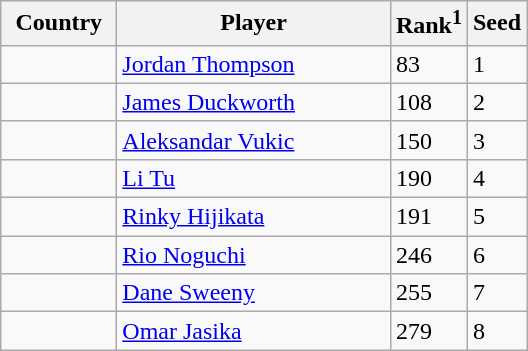<table class="sortable wikitable">
<tr>
<th width="70">Country</th>
<th width="175">Player</th>
<th>Rank<sup>1</sup></th>
<th>Seed</th>
</tr>
<tr>
<td></td>
<td><a href='#'>Jordan Thompson</a></td>
<td>83</td>
<td>1</td>
</tr>
<tr>
<td></td>
<td><a href='#'>James Duckworth</a></td>
<td>108</td>
<td>2</td>
</tr>
<tr>
<td></td>
<td><a href='#'>Aleksandar Vukic</a></td>
<td>150</td>
<td>3</td>
</tr>
<tr>
<td></td>
<td><a href='#'>Li Tu</a></td>
<td>190</td>
<td>4</td>
</tr>
<tr>
<td></td>
<td><a href='#'>Rinky Hijikata</a></td>
<td>191</td>
<td>5</td>
</tr>
<tr>
<td></td>
<td><a href='#'>Rio Noguchi</a></td>
<td>246</td>
<td>6</td>
</tr>
<tr>
<td></td>
<td><a href='#'>Dane Sweeny</a></td>
<td>255</td>
<td>7</td>
</tr>
<tr>
<td></td>
<td><a href='#'>Omar Jasika</a></td>
<td>279</td>
<td>8</td>
</tr>
</table>
